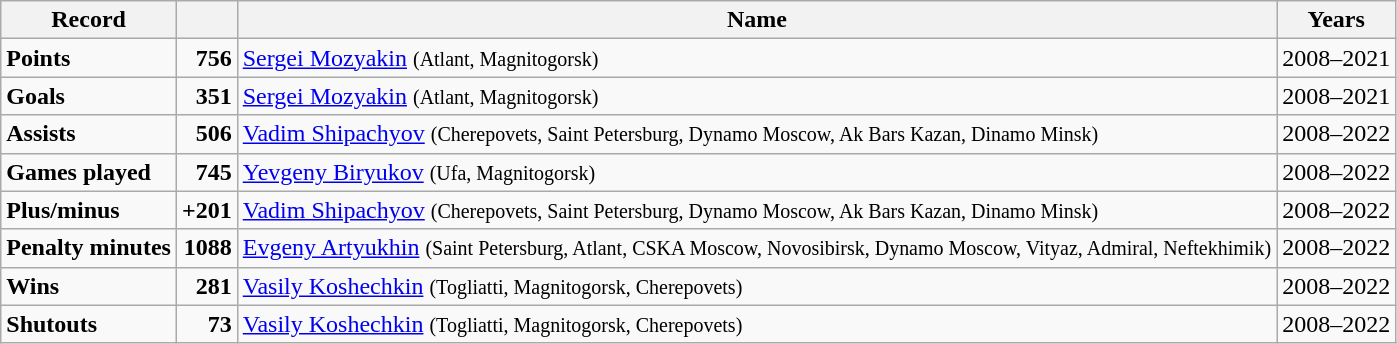<table class="wikitable" style="text-align:left;">
<tr>
<th>Record</th>
<th></th>
<th>Name</th>
<th>Years</th>
</tr>
<tr>
<td><strong>Points</strong></td>
<td align=right><strong>756</strong></td>
<td> <a href='#'>Sergei Mozyakin</a> <small>(Atlant, Magnitogorsk)</small></td>
<td>2008–2021</td>
</tr>
<tr>
<td><strong>Goals</strong></td>
<td align=right><strong>351</strong></td>
<td> <a href='#'>Sergei Mozyakin</a> <small>(Atlant, Magnitogorsk)</small></td>
<td>2008–2021</td>
</tr>
<tr>
<td><strong>Assists</strong></td>
<td align=right><strong>506</strong></td>
<td> <a href='#'>Vadim Shipachyov</a> <small>(Cherepovets, Saint Petersburg, Dynamo Moscow, Ak Bars Kazan, Dinamo Minsk)</small></td>
<td>2008–2022</td>
</tr>
<tr>
<td><strong>Games played</strong></td>
<td align=right><strong>745</strong></td>
<td> <a href='#'>Yevgeny Biryukov</a> <small>(Ufa, Magnitogorsk)</small></td>
<td>2008–2022</td>
</tr>
<tr>
<td><strong>Plus/minus</strong></td>
<td align=right><strong>+201</strong></td>
<td> <a href='#'>Vadim Shipachyov</a> <small>(Cherepovets, Saint Petersburg, Dynamo Moscow, Ak Bars Kazan, Dinamo Minsk)</small></td>
<td>2008–2022</td>
</tr>
<tr>
<td><strong>Penalty minutes</strong></td>
<td align=right><strong>1088</strong></td>
<td> <a href='#'>Evgeny Artyukhin</a> <small>(Saint Petersburg, Atlant, CSKA Moscow, Novosibirsk, Dynamo Moscow, Vityaz, Admiral, Neftekhimik)</small></td>
<td>2008–2022</td>
</tr>
<tr>
<td><strong>Wins</strong></td>
<td align=right><strong>281</strong></td>
<td> <a href='#'>Vasily Koshechkin</a> <small>(Togliatti, Magnitogorsk, Cherepovets)</small></td>
<td>2008–2022</td>
</tr>
<tr>
<td><strong>Shutouts</strong></td>
<td align=right><strong>73</strong></td>
<td> <a href='#'>Vasily Koshechkin</a> <small>(Togliatti, Magnitogorsk, Cherepovets)</small></td>
<td>2008–2022</td>
</tr>
</table>
